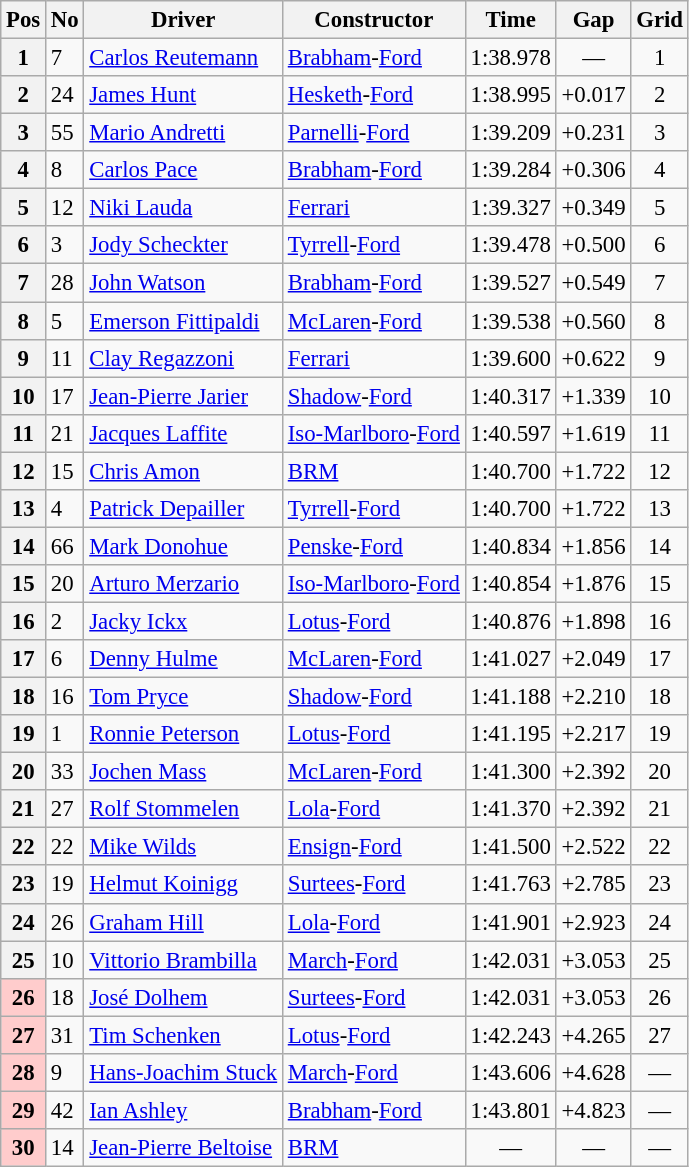<table class="wikitable sortable" style="font-size: 95%">
<tr>
<th>Pos</th>
<th>No</th>
<th class="unsortable">Driver</th>
<th class="unsortable">Constructor</th>
<th class="unsortable">Time</th>
<th class="unsortable">Gap</th>
<th>Grid</th>
</tr>
<tr>
<th>1</th>
<td>7</td>
<td> <a href='#'>Carlos Reutemann</a></td>
<td><a href='#'>Brabham</a>-<a href='#'>Ford</a></td>
<td>1:38.978</td>
<td align="center">—</td>
<td align="center">1</td>
</tr>
<tr>
<th>2</th>
<td>24</td>
<td> <a href='#'>James Hunt</a></td>
<td><a href='#'>Hesketh</a>-<a href='#'>Ford</a></td>
<td>1:38.995</td>
<td>+0.017</td>
<td align="center">2</td>
</tr>
<tr>
<th>3</th>
<td>55</td>
<td> <a href='#'>Mario Andretti</a></td>
<td><a href='#'>Parnelli</a>-<a href='#'>Ford</a></td>
<td>1:39.209</td>
<td>+0.231</td>
<td align="center">3</td>
</tr>
<tr>
<th>4</th>
<td>8</td>
<td> <a href='#'>Carlos Pace</a></td>
<td><a href='#'>Brabham</a>-<a href='#'>Ford</a></td>
<td>1:39.284</td>
<td>+0.306</td>
<td align="center">4</td>
</tr>
<tr>
<th>5</th>
<td>12</td>
<td> <a href='#'>Niki Lauda</a></td>
<td><a href='#'>Ferrari</a></td>
<td>1:39.327</td>
<td>+0.349</td>
<td align="center">5</td>
</tr>
<tr>
<th>6</th>
<td>3</td>
<td> <a href='#'>Jody Scheckter</a></td>
<td><a href='#'>Tyrrell</a>-<a href='#'>Ford</a></td>
<td>1:39.478</td>
<td>+0.500</td>
<td align="center">6</td>
</tr>
<tr>
<th>7</th>
<td>28</td>
<td> <a href='#'>John Watson</a></td>
<td><a href='#'>Brabham</a>-<a href='#'>Ford</a></td>
<td>1:39.527</td>
<td>+0.549</td>
<td align="center">7</td>
</tr>
<tr>
<th>8</th>
<td>5</td>
<td> <a href='#'>Emerson Fittipaldi</a></td>
<td><a href='#'>McLaren</a>-<a href='#'>Ford</a></td>
<td>1:39.538</td>
<td>+0.560</td>
<td align="center">8</td>
</tr>
<tr>
<th>9</th>
<td>11</td>
<td> <a href='#'>Clay Regazzoni</a></td>
<td><a href='#'>Ferrari</a></td>
<td>1:39.600</td>
<td>+0.622</td>
<td align="center">9</td>
</tr>
<tr>
<th>10</th>
<td>17</td>
<td> <a href='#'>Jean-Pierre Jarier</a></td>
<td><a href='#'>Shadow</a>-<a href='#'>Ford</a></td>
<td>1:40.317</td>
<td>+1.339</td>
<td align="center">10</td>
</tr>
<tr>
<th>11</th>
<td>21</td>
<td> <a href='#'>Jacques Laffite</a></td>
<td><a href='#'>Iso-Marlboro</a>-<a href='#'>Ford</a></td>
<td>1:40.597</td>
<td>+1.619</td>
<td align="center">11</td>
</tr>
<tr>
<th>12</th>
<td>15</td>
<td> <a href='#'>Chris Amon</a></td>
<td><a href='#'>BRM</a></td>
<td>1:40.700</td>
<td>+1.722</td>
<td align="center">12</td>
</tr>
<tr>
<th>13</th>
<td>4</td>
<td> <a href='#'>Patrick Depailler</a></td>
<td><a href='#'>Tyrrell</a>-<a href='#'>Ford</a></td>
<td>1:40.700</td>
<td>+1.722</td>
<td align="center">13</td>
</tr>
<tr>
<th>14</th>
<td>66</td>
<td> <a href='#'>Mark Donohue</a></td>
<td><a href='#'>Penske</a>-<a href='#'>Ford</a></td>
<td>1:40.834</td>
<td>+1.856</td>
<td align="center">14</td>
</tr>
<tr>
<th>15</th>
<td>20</td>
<td> <a href='#'>Arturo Merzario</a></td>
<td><a href='#'>Iso-Marlboro</a>-<a href='#'>Ford</a></td>
<td>1:40.854</td>
<td>+1.876</td>
<td align="center">15</td>
</tr>
<tr>
<th>16</th>
<td>2</td>
<td> <a href='#'>Jacky Ickx</a></td>
<td><a href='#'>Lotus</a>-<a href='#'>Ford</a></td>
<td>1:40.876</td>
<td>+1.898</td>
<td align="center">16</td>
</tr>
<tr>
<th>17</th>
<td>6</td>
<td> <a href='#'>Denny Hulme</a></td>
<td><a href='#'>McLaren</a>-<a href='#'>Ford</a></td>
<td>1:41.027</td>
<td>+2.049</td>
<td align="center">17</td>
</tr>
<tr>
<th>18</th>
<td>16</td>
<td> <a href='#'>Tom Pryce</a></td>
<td><a href='#'>Shadow</a>-<a href='#'>Ford</a></td>
<td>1:41.188</td>
<td>+2.210</td>
<td align="center">18</td>
</tr>
<tr>
<th>19</th>
<td>1</td>
<td> <a href='#'>Ronnie Peterson</a></td>
<td><a href='#'>Lotus</a>-<a href='#'>Ford</a></td>
<td>1:41.195</td>
<td>+2.217</td>
<td align="center">19</td>
</tr>
<tr>
<th>20</th>
<td>33</td>
<td> <a href='#'>Jochen Mass</a></td>
<td><a href='#'>McLaren</a>-<a href='#'>Ford</a></td>
<td>1:41.300</td>
<td>+2.392</td>
<td align="center">20</td>
</tr>
<tr>
<th>21</th>
<td>27</td>
<td> <a href='#'>Rolf Stommelen</a></td>
<td><a href='#'>Lola</a>-<a href='#'>Ford</a></td>
<td>1:41.370</td>
<td>+2.392</td>
<td align="center">21</td>
</tr>
<tr>
<th>22</th>
<td>22</td>
<td> <a href='#'>Mike Wilds</a></td>
<td><a href='#'>Ensign</a>-<a href='#'>Ford</a></td>
<td>1:41.500</td>
<td>+2.522</td>
<td align="center">22</td>
</tr>
<tr>
<th>23</th>
<td>19</td>
<td> <a href='#'>Helmut Koinigg</a></td>
<td><a href='#'>Surtees</a>-<a href='#'>Ford</a></td>
<td>1:41.763</td>
<td>+2.785</td>
<td align="center">23</td>
</tr>
<tr>
<th>24</th>
<td>26</td>
<td> <a href='#'>Graham Hill</a></td>
<td><a href='#'>Lola</a>-<a href='#'>Ford</a></td>
<td>1:41.901</td>
<td>+2.923</td>
<td align="center">24</td>
</tr>
<tr>
<th>25</th>
<td>10</td>
<td> <a href='#'>Vittorio Brambilla</a></td>
<td><a href='#'>March</a>-<a href='#'>Ford</a></td>
<td>1:42.031</td>
<td>+3.053</td>
<td align="center">25</td>
</tr>
<tr>
<th style="background:#ffcccc;">26</th>
<td>18</td>
<td> <a href='#'>José Dolhem</a></td>
<td><a href='#'>Surtees</a>-<a href='#'>Ford</a></td>
<td>1:42.031</td>
<td>+3.053</td>
<td align="center">26</td>
</tr>
<tr>
<th style="background:#ffcccc;">27</th>
<td>31</td>
<td> <a href='#'>Tim Schenken</a></td>
<td><a href='#'>Lotus</a>-<a href='#'>Ford</a></td>
<td>1:42.243</td>
<td>+4.265</td>
<td align="center">27</td>
</tr>
<tr>
<th style="background:#ffcccc;">28</th>
<td>9</td>
<td> <a href='#'>Hans-Joachim Stuck</a></td>
<td><a href='#'>March</a>-<a href='#'>Ford</a></td>
<td>1:43.606</td>
<td>+4.628</td>
<td align="center">—</td>
</tr>
<tr>
<th style="background:#ffcccc;">29</th>
<td>42</td>
<td> <a href='#'>Ian Ashley</a></td>
<td><a href='#'>Brabham</a>-<a href='#'>Ford</a></td>
<td>1:43.801</td>
<td>+4.823</td>
<td align="center">—</td>
</tr>
<tr>
<th style="background:#ffcccc;">30</th>
<td>14</td>
<td> <a href='#'>Jean-Pierre Beltoise</a></td>
<td><a href='#'>BRM</a></td>
<td align="center">—</td>
<td align="center">—</td>
<td align="center">—</td>
</tr>
</table>
